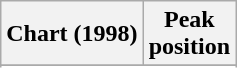<table class="wikitable sortable plainrowheaders" style="text-align:center">
<tr>
<th scope="col">Chart (1998)</th>
<th scope="col">Peak<br> position</th>
</tr>
<tr>
</tr>
<tr>
</tr>
</table>
